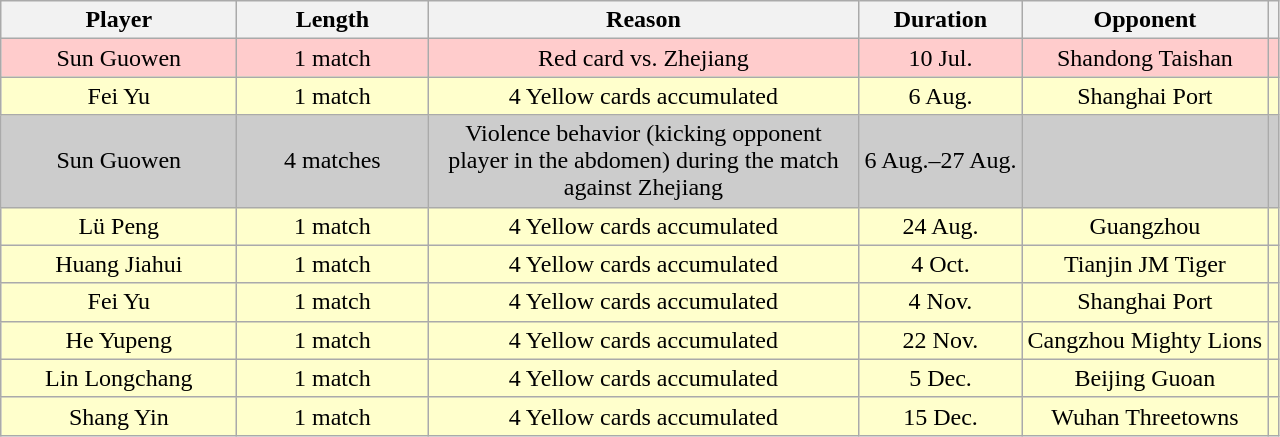<table class="wikitable" style="text-align: center;">
<tr>
<th width="150">Player</th>
<th width="120">Length</th>
<th width="280">Reason</th>
<th>Duration</th>
<th>Opponent</th>
<th></th>
</tr>
<tr style="background:#fcc">
<td>Sun Guowen</td>
<td>1 match</td>
<td>Red card vs. Zhejiang</td>
<td>10 Jul.</td>
<td>Shandong Taishan</td>
<td></td>
</tr>
<tr style="background:#ffc">
<td>Fei Yu</td>
<td>1 match</td>
<td>4 Yellow cards accumulated</td>
<td>6 Aug.</td>
<td>Shanghai Port</td>
<td></td>
</tr>
<tr style="background:#ccc">
<td>Sun Guowen</td>
<td>4 matches</td>
<td>Violence behavior (kicking opponent player in the abdomen) during the match against Zhejiang</td>
<td>6 Aug.–27 Aug.</td>
<td></td>
<td></td>
</tr>
<tr style="background:#ffc">
<td>Lü Peng</td>
<td>1 match</td>
<td>4 Yellow cards accumulated</td>
<td>24 Aug.</td>
<td>Guangzhou</td>
<td></td>
</tr>
<tr style="background:#ffc">
<td>Huang Jiahui</td>
<td>1 match</td>
<td>4 Yellow cards accumulated</td>
<td>4 Oct.</td>
<td>Tianjin JM Tiger</td>
<td></td>
</tr>
<tr style="background:#ffc">
<td>Fei Yu</td>
<td>1 match</td>
<td>4 Yellow cards accumulated</td>
<td>4 Nov.</td>
<td>Shanghai Port</td>
<td></td>
</tr>
<tr style="background:#ffc">
<td>He Yupeng</td>
<td>1 match</td>
<td>4 Yellow cards accumulated</td>
<td>22 Nov.</td>
<td>Cangzhou Mighty Lions</td>
<td></td>
</tr>
<tr style="background:#ffc">
<td>Lin Longchang</td>
<td>1 match</td>
<td>4 Yellow cards accumulated</td>
<td>5 Dec.</td>
<td>Beijing Guoan</td>
<td></td>
</tr>
<tr style="background:#ffc">
<td>Shang Yin</td>
<td>1 match</td>
<td>4 Yellow cards accumulated</td>
<td>15 Dec.</td>
<td>Wuhan Threetowns</td>
<td></td>
</tr>
</table>
